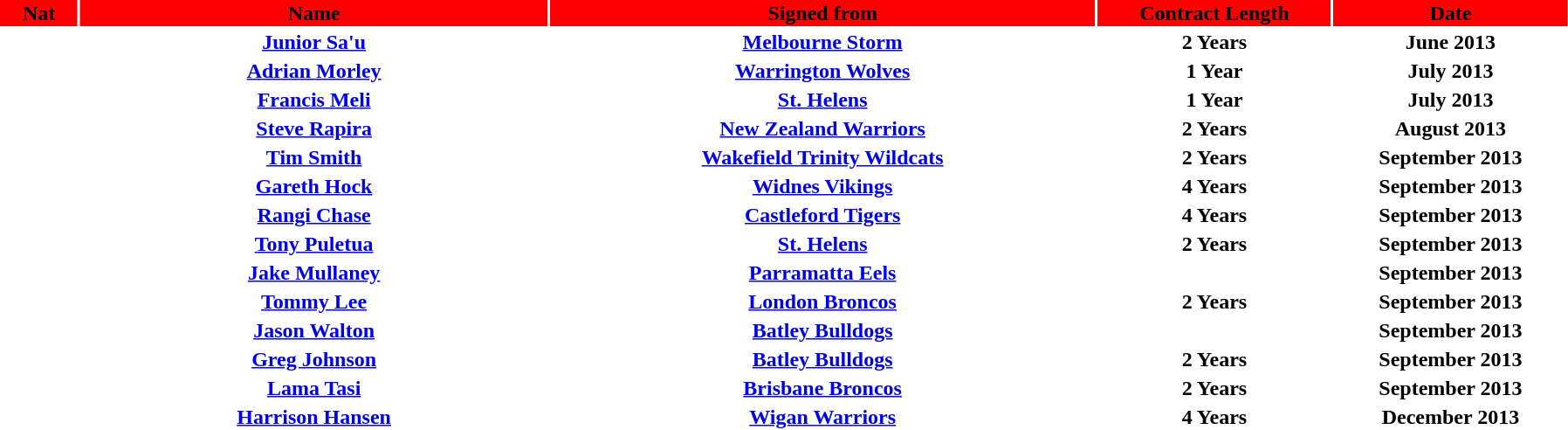<table width="95%">
<tr bgcolor="#FF0000">
<th width="5%">Nat</th>
<th width="30%">Name</th>
<th width="35%">Signed from</th>
<th width="15%">Contract Length</th>
<th width="25%">Date</th>
</tr>
<tr bgcolor="#FFFFFF">
<th width="5%"></th>
<th width="30%"><a href='#'>Junior Sa'u</a></th>
<th width="35%"><a href='#'>Melbourne Storm</a></th>
<th width="15%">2 Years</th>
<th width="25%">June 2013</th>
</tr>
<tr bgcolor="#FFFFFF">
<th width="5%"></th>
<th width="30%"><a href='#'>Adrian Morley</a></th>
<th width="35%"><a href='#'>Warrington Wolves</a></th>
<th width="15%">1 Year</th>
<th width="25%">July 2013</th>
</tr>
<tr bgcolor="#FFFFFF">
<th width="5%"></th>
<th width="30%"><a href='#'>Francis Meli</a></th>
<th width="35%"><a href='#'>St. Helens</a></th>
<th width="15%">1 Year</th>
<th width="25%">July 2013</th>
</tr>
<tr bgcolor="#FFFFFF">
<th width="5%"></th>
<th width="30%"><a href='#'>Steve Rapira</a></th>
<th width="35%"><a href='#'>New Zealand Warriors</a></th>
<th width="15%">2 Years</th>
<th width="25%">August 2013</th>
</tr>
<tr bgcolor="#FFFFFF">
<th width="5%"></th>
<th width="30%"><a href='#'>Tim Smith</a></th>
<th width="35%"><a href='#'>Wakefield Trinity Wildcats</a></th>
<th width="15%">2 Years</th>
<th width="25%">September 2013</th>
</tr>
<tr bgcolor="#FFFFFF">
<th width="5%"></th>
<th width="30%"><a href='#'>Gareth Hock</a></th>
<th width="35%"><a href='#'>Widnes Vikings</a></th>
<th width="15%">4 Years</th>
<th width="25%">September 2013</th>
</tr>
<tr bgcolor="#FFFFFF">
<th width="5%"></th>
<th width="30%"><a href='#'>Rangi Chase</a></th>
<th width="35%"><a href='#'>Castleford Tigers</a></th>
<th width="15%">4 Years</th>
<th width="25%">September 2013</th>
</tr>
<tr bgcolor="#FFFFFF">
<th width="5%"></th>
<th width="30%"><a href='#'>Tony Puletua</a></th>
<th width="35%"><a href='#'>St. Helens</a></th>
<th width="15%">2 Years</th>
<th width="25%">September 2013</th>
</tr>
<tr bgcolor="#FFFFFF">
<th width="5%"></th>
<th width="30%"><a href='#'>Jake Mullaney</a></th>
<th width="35%"><a href='#'>Parramatta Eels</a></th>
<th width="15%"></th>
<th width="25%">September 2013</th>
</tr>
<tr bgcolor="#FFFFFF">
<th width="5%"></th>
<th width="30%"><a href='#'>Tommy Lee</a></th>
<th width="35%"><a href='#'>London Broncos</a></th>
<th width="15%">2 Years</th>
<th width="25%">September 2013</th>
</tr>
<tr bgcolor="#FFFFFF">
<th width="5%"></th>
<th width="30%"><a href='#'>Jason Walton</a></th>
<th width="35%"><a href='#'>Batley Bulldogs</a></th>
<th width="15%"></th>
<th width="25%">September 2013</th>
</tr>
<tr bgcolor="#FFFFFF">
<th width="5%"></th>
<th width="30%"><a href='#'>Greg Johnson</a></th>
<th width="35%"><a href='#'>Batley Bulldogs</a></th>
<th width="15%">2 Years</th>
<th width="25%">September 2013</th>
</tr>
<tr bgcolor="#FFFFFF">
<th width="5%"></th>
<th width="30%"><a href='#'>Lama Tasi</a></th>
<th width="35%"><a href='#'>Brisbane Broncos</a></th>
<th width="15%">2 Years</th>
<th width="25%">September 2013</th>
</tr>
<tr bgcolor="#FFFFFF">
<th width="5%"></th>
<th width="30%"><a href='#'>Harrison Hansen</a></th>
<th width="35%"><a href='#'>Wigan Warriors</a></th>
<th width="15%">4 Years</th>
<th width="25%">December 2013</th>
</tr>
</table>
